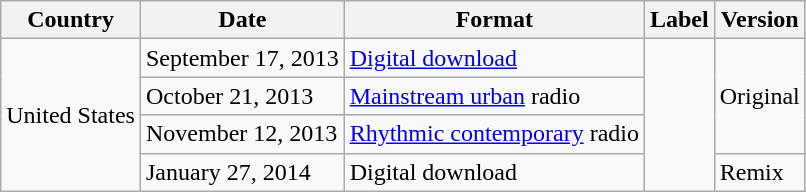<table class="wikitable">
<tr>
<th>Country</th>
<th>Date</th>
<th>Format</th>
<th>Label</th>
<th>Version</th>
</tr>
<tr>
<td rowspan="4">United States</td>
<td>September 17, 2013</td>
<td><a href='#'>Digital download</a></td>
<td rowspan="5"></td>
<td rowspan="3">Original</td>
</tr>
<tr>
<td>October 21, 2013</td>
<td><a href='#'>Mainstream urban</a> radio</td>
</tr>
<tr>
<td>November 12, 2013</td>
<td><a href='#'>Rhythmic contemporary</a> radio</td>
</tr>
<tr>
<td>January 27, 2014</td>
<td>Digital download</td>
<td>Remix</td>
</tr>
</table>
